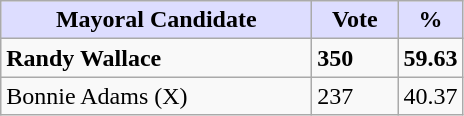<table class="wikitable">
<tr>
<th style="background:#ddf; width:200px;">Mayoral Candidate</th>
<th style="background:#ddf; width:50px;">Vote</th>
<th style="background:#ddf; width:30px;">%</th>
</tr>
<tr>
<td><strong>Randy Wallace</strong></td>
<td><strong>350</strong></td>
<td><strong>59.63</strong></td>
</tr>
<tr>
<td>Bonnie Adams (X)</td>
<td>237</td>
<td>40.37</td>
</tr>
</table>
